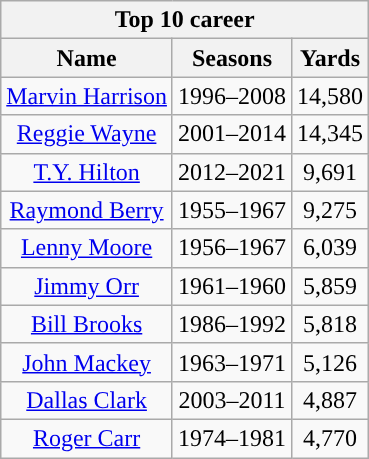<table class="wikitable" style="text-align:center">
<tr>
<th colspan="3"><strong>Top 10 career</strong></th>
</tr>
<tr>
<th><strong>Name</strong></th>
<th><strong>Seasons</strong></th>
<th><strong>Yards</strong></th>
</tr>
<tr>
<td><a href='#'>Marvin Harrison</a></td>
<td>1996–2008</td>
<td>14,580</td>
</tr>
<tr>
<td><a href='#'>Reggie Wayne</a></td>
<td>2001–2014</td>
<td>14,345</td>
</tr>
<tr>
<td><a href='#'>T.Y. Hilton</a></td>
<td>2012–2021</td>
<td>9,691</td>
</tr>
<tr>
<td><a href='#'>Raymond Berry</a></td>
<td>1955–1967</td>
<td>9,275</td>
</tr>
<tr>
<td><a href='#'>Lenny Moore</a></td>
<td>1956–1967</td>
<td>6,039</td>
</tr>
<tr>
<td><a href='#'>Jimmy Orr</a></td>
<td>1961–1960</td>
<td>5,859</td>
</tr>
<tr>
<td><a href='#'>Bill Brooks</a></td>
<td>1986–1992</td>
<td>5,818</td>
</tr>
<tr>
<td><a href='#'>John Mackey</a></td>
<td>1963–1971</td>
<td>5,126</td>
</tr>
<tr>
<td><a href='#'>Dallas Clark</a></td>
<td>2003–2011</td>
<td>4,887</td>
</tr>
<tr>
<td><a href='#'>Roger Carr</a></td>
<td>1974–1981</td>
<td>4,770</td>
</tr>
</table>
